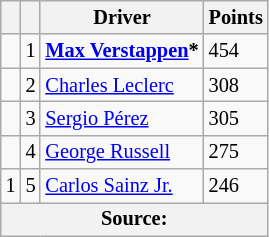<table class="wikitable" style="font-size: 85%;">
<tr>
<th scope="col"></th>
<th scope="col"></th>
<th scope="col">Driver</th>
<th scope="col">Points</th>
</tr>
<tr>
<td align="left"></td>
<td align="center">1</td>
<td> <strong><a href='#'>Max Verstappen</a>*</strong></td>
<td align="left">454</td>
</tr>
<tr>
<td align="left"></td>
<td align="center">2</td>
<td> <a href='#'>Charles Leclerc</a></td>
<td align="left">308</td>
</tr>
<tr>
<td align="left"></td>
<td align="center">3</td>
<td> <a href='#'>Sergio Pérez</a></td>
<td align="left">305</td>
</tr>
<tr>
<td align="left"></td>
<td align="center">4</td>
<td> <a href='#'>George Russell</a></td>
<td align="left">275</td>
</tr>
<tr>
<td align="left"> 1</td>
<td align="center">5</td>
<td> <a href='#'>Carlos Sainz Jr.</a></td>
<td align="left">246</td>
</tr>
<tr>
<th colspan=4>Source:</th>
</tr>
</table>
